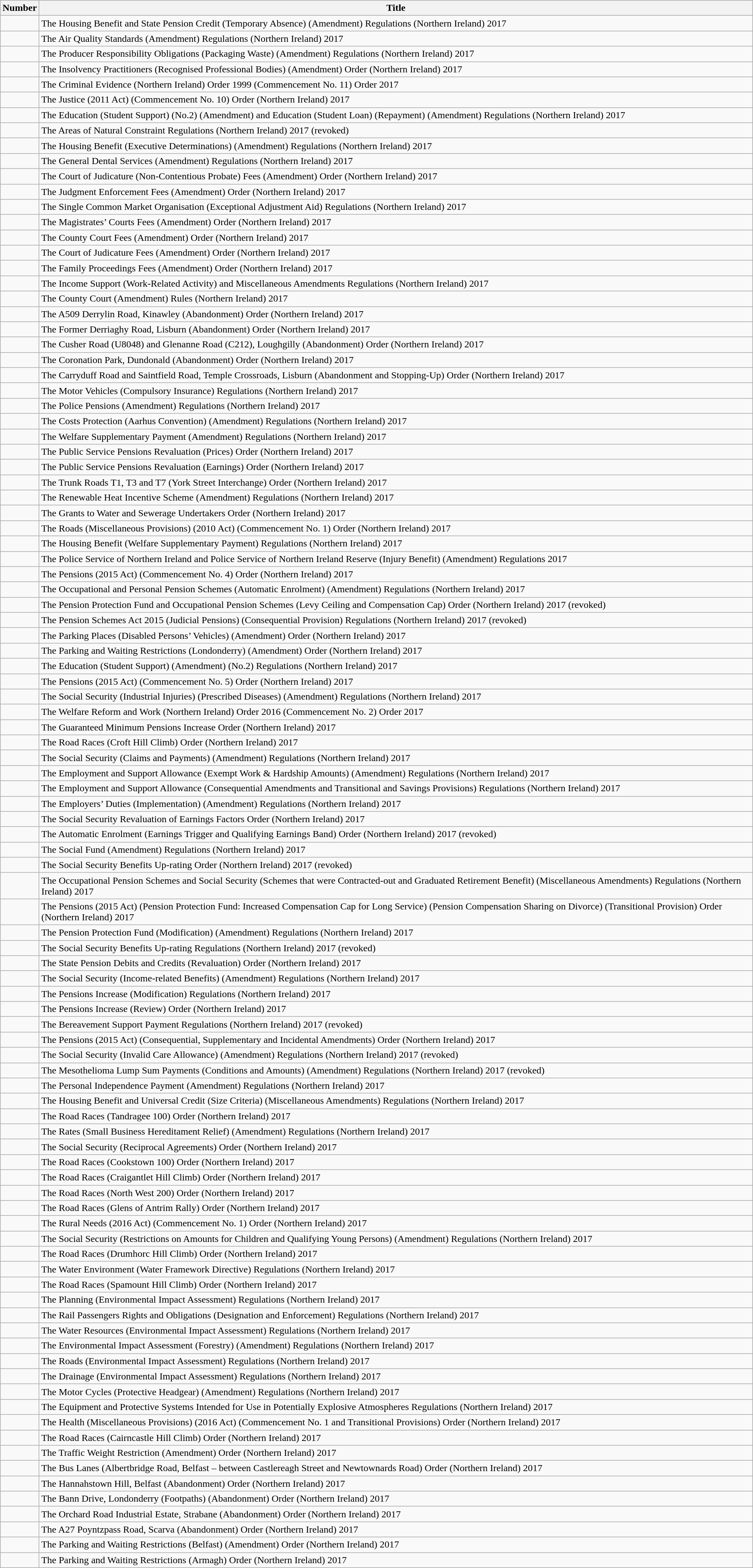<table class="wikitable collapsible">
<tr>
<th>Number</th>
<th>Title</th>
</tr>
<tr>
<td></td>
<td>The Housing Benefit and State Pension Credit (Temporary Absence) (Amendment) Regulations (Northern Ireland) 2017</td>
</tr>
<tr>
<td></td>
<td>The Air Quality Standards (Amendment) Regulations (Northern Ireland) 2017</td>
</tr>
<tr>
<td></td>
<td>The Producer Responsibility Obligations (Packaging Waste) (Amendment) Regulations (Northern Ireland) 2017</td>
</tr>
<tr>
<td></td>
<td>The Insolvency Practitioners (Recognised Professional Bodies) (Amendment) Order (Northern Ireland) 2017</td>
</tr>
<tr>
<td></td>
<td>The Criminal Evidence (Northern Ireland) Order 1999 (Commencement No. 11) Order 2017</td>
</tr>
<tr>
<td></td>
<td>The Justice (2011 Act) (Commencement No. 10) Order (Northern Ireland) 2017</td>
</tr>
<tr>
<td></td>
<td>The Education (Student Support) (No.2) (Amendment) and Education (Student Loan) (Repayment) (Amendment) Regulations (Northern Ireland) 2017</td>
</tr>
<tr>
<td></td>
<td>The Areas of Natural Constraint Regulations (Northern Ireland) 2017 (revoked)</td>
</tr>
<tr>
<td></td>
<td>The Housing Benefit (Executive Determinations) (Amendment) Regulations (Northern Ireland) 2017</td>
</tr>
<tr>
<td></td>
<td>The General Dental Services (Amendment) Regulations (Northern Ireland) 2017</td>
</tr>
<tr>
<td></td>
<td>The Court of Judicature (Non-Contentious Probate) Fees (Amendment) Order (Northern Ireland) 2017</td>
</tr>
<tr>
<td></td>
<td>The Judgment Enforcement Fees (Amendment) Order (Northern Ireland) 2017</td>
</tr>
<tr>
<td></td>
<td>The Single Common Market Organisation (Exceptional Adjustment Aid) Regulations (Northern Ireland) 2017</td>
</tr>
<tr>
<td></td>
<td>The Magistrates’ Courts Fees (Amendment) Order (Northern Ireland) 2017</td>
</tr>
<tr>
<td></td>
<td>The County Court Fees (Amendment) Order (Northern Ireland) 2017</td>
</tr>
<tr>
<td></td>
<td>The Court of Judicature Fees (Amendment) Order (Northern Ireland) 2017</td>
</tr>
<tr>
<td></td>
<td>The Family Proceedings Fees (Amendment) Order (Northern Ireland) 2017</td>
</tr>
<tr>
<td></td>
<td>The Income Support (Work-Related Activity) and Miscellaneous Amendments Regulations (Northern Ireland) 2017</td>
</tr>
<tr>
<td></td>
<td>The County Court (Amendment) Rules (Northern Ireland) 2017</td>
</tr>
<tr>
<td></td>
<td>The A509 Derrylin Road, Kinawley (Abandonment) Order (Northern Ireland) 2017</td>
</tr>
<tr>
<td></td>
<td>The Former Derriaghy Road, Lisburn (Abandonment) Order (Northern Ireland) 2017</td>
</tr>
<tr>
<td></td>
<td>The Cusher Road (U8048) and Glenanne Road (C212), Loughgilly (Abandonment) Order (Northern Ireland) 2017</td>
</tr>
<tr>
<td></td>
<td>The Coronation Park, Dundonald (Abandonment) Order (Northern Ireland) 2017</td>
</tr>
<tr>
<td></td>
<td>The Carryduff Road and Saintfield Road, Temple Crossroads, Lisburn (Abandonment and Stopping-Up) Order (Northern Ireland) 2017</td>
</tr>
<tr>
<td></td>
<td>The Motor Vehicles (Compulsory Insurance) Regulations (Northern Ireland) 2017</td>
</tr>
<tr>
<td></td>
<td>The Police Pensions (Amendment) Regulations (Northern Ireland) 2017</td>
</tr>
<tr>
<td></td>
<td>The Costs Protection (Aarhus Convention) (Amendment) Regulations (Northern Ireland) 2017</td>
</tr>
<tr>
<td></td>
<td>The Welfare Supplementary Payment (Amendment) Regulations (Northern Ireland) 2017</td>
</tr>
<tr>
<td></td>
<td>The Public Service Pensions Revaluation (Prices) Order (Northern Ireland) 2017</td>
</tr>
<tr>
<td></td>
<td>The Public Service Pensions Revaluation (Earnings) Order (Northern Ireland) 2017</td>
</tr>
<tr>
<td></td>
<td>The Trunk Roads T1, T3 and T7 (York Street Interchange) Order (Northern Ireland) 2017</td>
</tr>
<tr>
<td></td>
<td>The Renewable Heat Incentive Scheme (Amendment) Regulations (Northern Ireland) 2017</td>
</tr>
<tr>
<td></td>
<td>The Grants to Water and Sewerage Undertakers Order (Northern Ireland) 2017</td>
</tr>
<tr>
<td></td>
<td>The Roads (Miscellaneous Provisions) (2010 Act) (Commencement No. 1) Order (Northern Ireland) 2017</td>
</tr>
<tr>
<td></td>
<td>The Housing Benefit (Welfare Supplementary Payment) Regulations (Northern Ireland) 2017</td>
</tr>
<tr>
<td></td>
<td>The Police Service of Northern Ireland and Police Service of Northern Ireland Reserve (Injury Benefit) (Amendment) Regulations 2017</td>
</tr>
<tr>
<td></td>
<td>The Pensions (2015 Act) (Commencement No. 4) Order (Northern Ireland) 2017</td>
</tr>
<tr>
<td></td>
<td>The Occupational and Personal Pension Schemes (Automatic Enrolment) (Amendment) Regulations (Northern Ireland) 2017</td>
</tr>
<tr>
<td></td>
<td>The Pension Protection Fund and Occupational Pension Schemes (Levy Ceiling and Compensation Cap) Order (Northern Ireland) 2017 (revoked)</td>
</tr>
<tr>
<td></td>
<td>The Pension Schemes Act 2015 (Judicial Pensions) (Consequential Provision) Regulations (Northern Ireland) 2017 (revoked)</td>
</tr>
<tr>
<td></td>
<td>The Parking Places (Disabled Persons’ Vehicles) (Amendment) Order (Northern Ireland) 2017</td>
</tr>
<tr>
<td></td>
<td>The Parking and Waiting Restrictions (Londonderry) (Amendment) Order (Northern Ireland) 2017</td>
</tr>
<tr>
<td></td>
<td>The Education (Student Support) (Amendment) (No.2) Regulations (Northern Ireland) 2017</td>
</tr>
<tr>
<td></td>
<td>The Pensions (2015 Act) (Commencement No. 5) Order (Northern Ireland) 2017</td>
</tr>
<tr>
<td></td>
<td>The Social Security (Industrial Injuries) (Prescribed Diseases) (Amendment) Regulations (Northern Ireland) 2017</td>
</tr>
<tr>
<td></td>
<td>The Welfare Reform and Work (Northern Ireland) Order 2016 (Commencement No. 2) Order 2017</td>
</tr>
<tr>
<td></td>
<td>The Guaranteed Minimum Pensions Increase Order (Northern Ireland) 2017</td>
</tr>
<tr>
<td></td>
<td>The Road Races (Croft Hill Climb) Order (Northern Ireland) 2017</td>
</tr>
<tr>
<td></td>
<td>The Social Security (Claims and Payments) (Amendment) Regulations (Northern Ireland) 2017</td>
</tr>
<tr>
<td></td>
<td>The Employment and Support Allowance (Exempt Work & Hardship Amounts) (Amendment) Regulations (Northern Ireland) 2017</td>
</tr>
<tr>
<td></td>
<td>The Employment and Support Allowance (Consequential Amendments and Transitional and Savings Provisions) Regulations (Northern Ireland) 2017</td>
</tr>
<tr>
<td></td>
<td>The Employers’ Duties (Implementation) (Amendment) Regulations (Northern Ireland) 2017</td>
</tr>
<tr>
<td></td>
<td>The Social Security Revaluation of Earnings Factors Order (Northern Ireland) 2017</td>
</tr>
<tr>
<td></td>
<td>The Automatic Enrolment (Earnings Trigger and Qualifying Earnings Band) Order (Northern Ireland) 2017 (revoked)</td>
</tr>
<tr>
<td></td>
<td>The Social Fund (Amendment) Regulations (Northern Ireland) 2017</td>
</tr>
<tr>
<td></td>
<td>The Social Security Benefits Up-rating Order (Northern Ireland) 2017 (revoked)</td>
</tr>
<tr>
<td></td>
<td>The Occupational Pension Schemes and Social Security (Schemes that were Contracted-out and Graduated Retirement Benefit) (Miscellaneous Amendments) Regulations (Northern Ireland) 2017</td>
</tr>
<tr>
<td></td>
<td>The Pensions (2015 Act) (Pension Protection Fund: Increased Compensation Cap for Long Service) (Pension Compensation Sharing on Divorce) (Transitional Provision) Order (Northern Ireland) 2017</td>
</tr>
<tr>
<td></td>
<td>The Pension Protection Fund (Modification) (Amendment) Regulations (Northern Ireland) 2017</td>
</tr>
<tr>
<td></td>
<td>The Social Security Benefits Up-rating Regulations (Northern Ireland) 2017 (revoked)</td>
</tr>
<tr>
<td></td>
<td>The State Pension Debits and Credits (Revaluation) Order (Northern Ireland) 2017</td>
</tr>
<tr>
<td></td>
<td>The Social Security (Income-related Benefits) (Amendment) Regulations (Northern Ireland) 2017</td>
</tr>
<tr>
<td></td>
<td>The Pensions Increase (Modification) Regulations (Northern Ireland) 2017</td>
</tr>
<tr>
<td></td>
<td>The Pensions Increase (Review) Order (Northern Ireland) 2017</td>
</tr>
<tr>
<td></td>
<td>The Bereavement Support Payment Regulations (Northern Ireland) 2017 (revoked)</td>
</tr>
<tr>
<td></td>
<td>The Pensions (2015 Act) (Consequential, Supplementary and Incidental Amendments) Order (Northern Ireland) 2017</td>
</tr>
<tr>
<td></td>
<td>The Social Security (Invalid Care Allowance) (Amendment) Regulations (Northern Ireland) 2017 (revoked)</td>
</tr>
<tr>
<td></td>
<td>The Mesothelioma Lump Sum Payments (Conditions and Amounts) (Amendment) Regulations (Northern Ireland) 2017 (revoked)</td>
</tr>
<tr>
<td></td>
<td>The Personal Independence Payment (Amendment) Regulations (Northern Ireland) 2017</td>
</tr>
<tr>
<td></td>
<td>The Housing Benefit and Universal Credit (Size Criteria) (Miscellaneous Amendments) Regulations (Northern Ireland) 2017</td>
</tr>
<tr>
<td></td>
<td>The Road Races (Tandragee 100) Order (Northern Ireland) 2017</td>
</tr>
<tr>
<td></td>
<td>The Rates (Small Business Hereditament Relief) (Amendment) Regulations (Northern Ireland) 2017</td>
</tr>
<tr>
<td></td>
<td>The Social Security (Reciprocal Agreements) Order (Northern Ireland) 2017</td>
</tr>
<tr>
<td></td>
<td>The Road Races (Cookstown 100) Order (Northern Ireland) 2017</td>
</tr>
<tr>
<td></td>
<td>The Road Races (Craigantlet Hill Climb) Order (Northern Ireland) 2017</td>
</tr>
<tr>
<td></td>
<td>The Road Races (North West 200) Order (Northern Ireland) 2017</td>
</tr>
<tr>
<td></td>
<td>The Road Races (Glens of Antrim Rally) Order (Northern Ireland) 2017</td>
</tr>
<tr>
<td></td>
<td>The Rural Needs (2016 Act) (Commencement No. 1) Order (Northern Ireland) 2017</td>
</tr>
<tr>
<td></td>
<td>The Social Security (Restrictions on Amounts for Children and Qualifying Young Persons) (Amendment) Regulations (Northern Ireland) 2017</td>
</tr>
<tr>
<td></td>
<td>The Road Races (Drumhorc Hill Climb) Order (Northern Ireland) 2017</td>
</tr>
<tr>
<td></td>
<td>The Water Environment (Water Framework Directive) Regulations (Northern Ireland) 2017</td>
</tr>
<tr>
<td></td>
<td>The Road Races (Spamount Hill Climb) Order (Northern Ireland) 2017</td>
</tr>
<tr>
<td></td>
<td>The Planning (Environmental Impact Assessment) Regulations (Northern Ireland) 2017</td>
</tr>
<tr>
<td></td>
<td>The Rail Passengers Rights and Obligations (Designation and Enforcement) Regulations (Northern Ireland) 2017</td>
</tr>
<tr>
<td></td>
<td>The Water Resources (Environmental Impact Assessment) Regulations (Northern Ireland) 2017</td>
</tr>
<tr>
<td></td>
<td>The Environmental Impact Assessment (Forestry) (Amendment) Regulations (Northern Ireland) 2017</td>
</tr>
<tr>
<td></td>
<td>The Roads (Environmental Impact Assessment) Regulations (Northern Ireland) 2017</td>
</tr>
<tr>
<td></td>
<td>The Drainage (Environmental Impact Assessment) Regulations (Northern Ireland) 2017</td>
</tr>
<tr>
<td></td>
<td>The Motor Cycles (Protective Headgear) (Amendment) Regulations (Northern Ireland) 2017</td>
</tr>
<tr>
<td></td>
<td>The Equipment and Protective Systems Intended for Use in Potentially Explosive Atmospheres Regulations (Northern Ireland) 2017</td>
</tr>
<tr>
<td></td>
<td>The Health (Miscellaneous Provisions) (2016 Act) (Commencement No. 1 and Transitional Provisions) Order (Northern Ireland) 2017</td>
</tr>
<tr>
<td></td>
<td>The Road Races (Cairncastle Hill Climb) Order (Northern Ireland) 2017</td>
</tr>
<tr>
<td></td>
<td>The Traffic Weight Restriction (Amendment) Order (Northern Ireland) 2017</td>
</tr>
<tr>
<td></td>
<td>The Bus Lanes (Albertbridge Road, Belfast – between Castlereagh Street and Newtownards Road) Order (Northern Ireland) 2017</td>
</tr>
<tr>
<td></td>
<td>The Hannahstown Hill, Belfast (Abandonment) Order (Northern Ireland) 2017</td>
</tr>
<tr>
<td></td>
<td>The Bann Drive, Londonderry (Footpaths) (Abandonment) Order (Northern Ireland) 2017</td>
</tr>
<tr>
<td></td>
<td>The Orchard Road Industrial Estate, Strabane (Abandonment) Order (Northern Ireland) 2017</td>
</tr>
<tr>
<td></td>
<td>The A27 Poyntzpass Road, Scarva (Abandonment) Order (Northern Ireland) 2017</td>
</tr>
<tr>
<td></td>
<td>The Parking and Waiting Restrictions (Belfast) (Amendment) Order (Northern Ireland) 2017</td>
</tr>
<tr>
<td></td>
<td>The Parking and Waiting Restrictions (Armagh) Order (Northern Ireland) 2017</td>
</tr>
</table>
